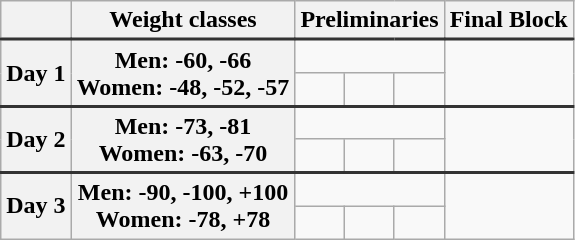<table class=wikitable style="text-align:center;">
<tr>
<th></th>
<th>Weight classes</th>
<th colspan=3>Preliminaries</th>
<th>Final Block</th>
</tr>
<tr style="border-top: 2px solid #333333;">
<th rowspan=2>Day 1</th>
<th rowspan=2>Men: -60, -66 <br> Women: -48, -52, -57</th>
<td colspan=3></td>
<td rowspan=2></td>
</tr>
<tr>
<td></td>
<td></td>
<td></td>
</tr>
<tr style="border-top: 2px solid #333333;">
<th rowspan=2>Day 2</th>
<th rowspan=2>Men: -73, -81<br> Women: -63, -70</th>
<td colspan=3></td>
<td rowspan=2></td>
</tr>
<tr>
<td></td>
<td></td>
<td></td>
</tr>
<tr style="border-top: 2px solid #333333;">
<th rowspan=2>Day 3</th>
<th rowspan=2>Men: -90, -100, +100 <br> Women: -78, +78</th>
<td colspan=3></td>
<td rowspan=2></td>
</tr>
<tr>
<td></td>
<td></td>
<td></td>
</tr>
</table>
